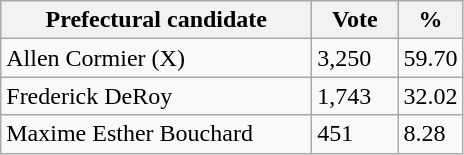<table class="wikitable">
<tr>
<th bgcolor="#DDDDFF" width="200px">Prefectural candidate</th>
<th bgcolor="#DDDDFF" width="50px">Vote</th>
<th bgcolor="#DDDDFF" width="30px">%</th>
</tr>
<tr>
<td>Allen Cormier (X)</td>
<td>3,250</td>
<td>59.70</td>
</tr>
<tr>
<td>Frederick DeRoy</td>
<td>1,743</td>
<td>32.02</td>
</tr>
<tr>
<td>Maxime Esther Bouchard</td>
<td>451</td>
<td>8.28</td>
</tr>
</table>
